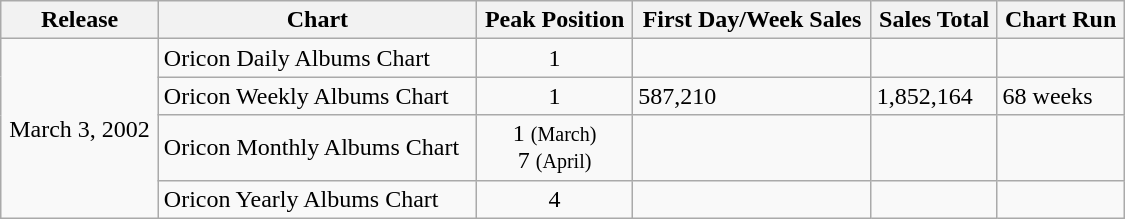<table class="wikitable" style="width:750px;">
<tr>
<th align="left">Release</th>
<th align="left">Chart</th>
<th align="left">Peak Position</th>
<th align="left">First Day/Week Sales</th>
<th align="left">Sales Total</th>
<th align="left">Chart Run</th>
</tr>
<tr>
<td style="text-align:center;" rowspan="4">March 3, 2002</td>
<td align="left">Oricon Daily Albums Chart</td>
<td style="text-align:center;">1</td>
<td align="left"></td>
<td align="left"></td>
<td align="left"></td>
</tr>
<tr>
<td align="left">Oricon Weekly Albums Chart</td>
<td style="text-align:center;">1</td>
<td align="left">587,210</td>
<td align="left">1,852,164</td>
<td align="left">68 weeks</td>
</tr>
<tr>
<td align="left">Oricon Monthly Albums Chart</td>
<td style="text-align:center;">1 <small>(March)</small><br>7 <small>(April)</small></td>
<td align="left"></td>
<td align="left"></td>
<td align="left"></td>
</tr>
<tr>
<td align="left">Oricon Yearly Albums Chart</td>
<td style="text-align:center;">4</td>
<td align="left"></td>
<td align="left"></td>
<td align="left"></td>
</tr>
</table>
